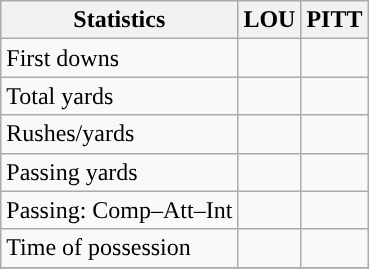<table class="wikitable" style="float: left;">
<tr>
<th>Statistics</th>
<th>LOU</th>
<th>PITT</th>
</tr>
<tr>
<td>First downs</td>
<td></td>
<td></td>
</tr>
<tr>
<td>Total yards</td>
<td></td>
<td></td>
</tr>
<tr>
<td>Rushes/yards</td>
<td></td>
<td></td>
</tr>
<tr>
<td>Passing yards</td>
<td></td>
<td></td>
</tr>
<tr>
<td>Passing: Comp–Att–Int</td>
<td></td>
<td></td>
</tr>
<tr>
<td>Time of possession</td>
<td></td>
<td></td>
</tr>
<tr>
</tr>
</table>
